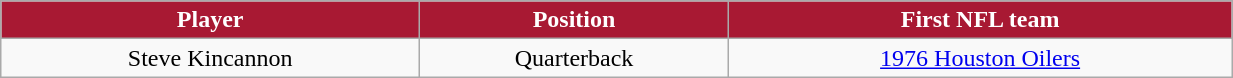<table class="wikitable" width="65%">
<tr align="center" style="background:#A81933;color:#FFFFFF;">
<td><strong>Player</strong></td>
<td><strong>Position</strong></td>
<td><strong>First NFL team</strong></td>
</tr>
<tr align="center" bgcolor="">
<td>Steve Kincannon</td>
<td>Quarterback</td>
<td><a href='#'>1976 Houston Oilers</a></td>
</tr>
</table>
